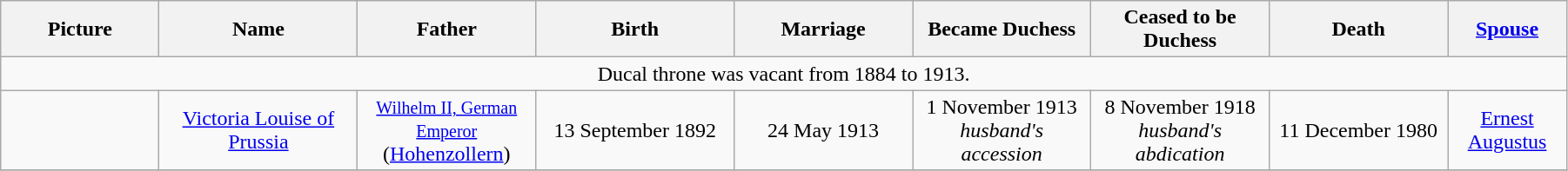<table width=95% class="wikitable">
<tr>
<th width = "8%">Picture</th>
<th width = "10%">Name</th>
<th width = "9%">Father</th>
<th width = "10%">Birth</th>
<th width = "9%">Marriage</th>
<th width = "9%">Became Duchess</th>
<th width = "9%">Ceased to be Duchess</th>
<th width = "9%">Death</th>
<th width = "6%"><a href='#'>Spouse</a></th>
</tr>
<tr>
<td align="center" colspan="9">Ducal throne was vacant from 1884 to 1913.</td>
</tr>
<tr>
<td align="center"></td>
<td align="center"><a href='#'>Victoria Louise of Prussia</a></td>
<td align="center"><small><a href='#'>Wilhelm II, German Emperor</a></small><br>(<a href='#'>Hohenzollern</a>)</td>
<td align="center">13 September 1892</td>
<td align="center">24 May 1913</td>
<td align="center">1 November 1913<br><em>husband's accession</em></td>
<td align="center">8 November 1918<br><em>husband's abdication</em></td>
<td align="center">11 December 1980</td>
<td align="center"><a href='#'>Ernest Augustus</a></td>
</tr>
<tr>
</tr>
</table>
